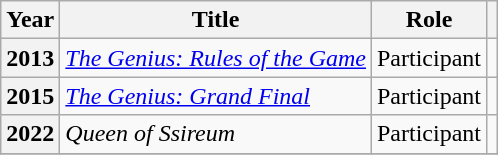<table class="wikitable  plainrowheaders">
<tr>
<th scope="col">Year</th>
<th scope="col">Title</th>
<th scope="col">Role</th>
<th scope="col" class="unsortable"></th>
</tr>
<tr>
<th scope="row">2013</th>
<td><em><a href='#'>The Genius: Rules of the Game</a></em></td>
<td>Participant</td>
<td></td>
</tr>
<tr>
<th scope="row">2015</th>
<td><em><a href='#'>The Genius: Grand Final</a></em></td>
<td>Participant</td>
<td></td>
</tr>
<tr>
<th scope="row">2022</th>
<td><em>Queen of Ssireum</em></td>
<td>Participant</td>
<td></td>
</tr>
<tr>
</tr>
</table>
